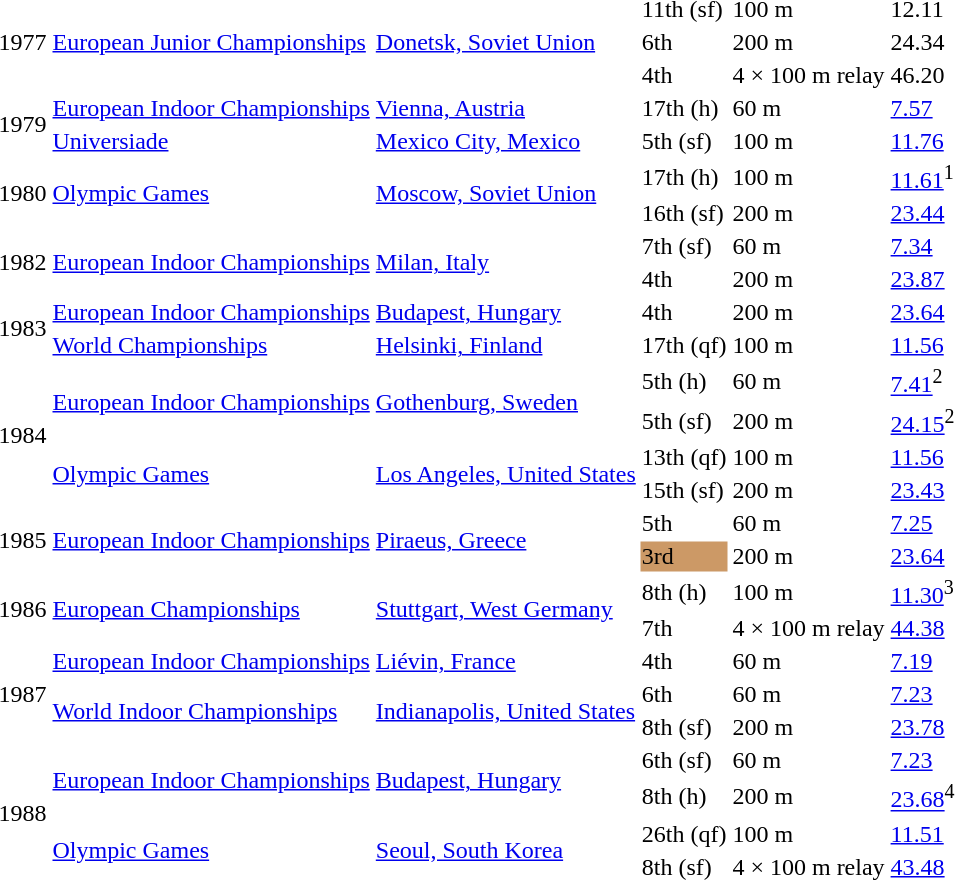<table>
<tr>
<td rowspan=3>1977</td>
<td rowspan=3><a href='#'>European Junior Championships</a></td>
<td rowspan=3><a href='#'>Donetsk, Soviet Union</a></td>
<td>11th (sf)</td>
<td>100 m</td>
<td>12.11</td>
</tr>
<tr>
<td>6th</td>
<td>200 m</td>
<td>24.34</td>
</tr>
<tr>
<td>4th</td>
<td>4 × 100 m relay</td>
<td>46.20</td>
</tr>
<tr>
<td rowspan=2>1979</td>
<td><a href='#'>European Indoor Championships</a></td>
<td><a href='#'>Vienna, Austria</a></td>
<td>17th (h)</td>
<td>60 m</td>
<td><a href='#'>7.57</a></td>
</tr>
<tr>
<td><a href='#'>Universiade</a></td>
<td><a href='#'>Mexico City, Mexico</a></td>
<td>5th (sf)</td>
<td>100 m</td>
<td><a href='#'>11.76</a></td>
</tr>
<tr>
<td rowspan=2>1980</td>
<td rowspan=2><a href='#'>Olympic Games</a></td>
<td rowspan=2><a href='#'>Moscow, Soviet Union</a></td>
<td>17th (h)</td>
<td>100 m</td>
<td><a href='#'>11.61</a><sup>1</sup></td>
</tr>
<tr>
<td>16th (sf)</td>
<td>200 m</td>
<td><a href='#'>23.44</a></td>
</tr>
<tr>
<td rowspan=2>1982</td>
<td rowspan=2><a href='#'>European Indoor Championships</a></td>
<td rowspan=2><a href='#'>Milan, Italy</a></td>
<td>7th (sf)</td>
<td>60 m</td>
<td><a href='#'>7.34</a></td>
</tr>
<tr>
<td>4th</td>
<td>200 m</td>
<td><a href='#'>23.87</a></td>
</tr>
<tr>
<td rowspan=2>1983</td>
<td><a href='#'>European Indoor Championships</a></td>
<td><a href='#'>Budapest, Hungary</a></td>
<td>4th</td>
<td>200 m</td>
<td><a href='#'>23.64</a></td>
</tr>
<tr>
<td><a href='#'>World Championships</a></td>
<td><a href='#'>Helsinki, Finland</a></td>
<td>17th (qf)</td>
<td>100 m</td>
<td><a href='#'>11.56</a></td>
</tr>
<tr>
<td rowspan=4>1984</td>
<td rowspan=2><a href='#'>European Indoor Championships</a></td>
<td rowspan=2><a href='#'>Gothenburg, Sweden</a></td>
<td>5th (h)</td>
<td>60 m</td>
<td><a href='#'>7.41</a><sup>2</sup></td>
</tr>
<tr>
<td>5th (sf)</td>
<td>200 m</td>
<td><a href='#'>24.15</a><sup>2</sup></td>
</tr>
<tr>
<td rowspan=2><a href='#'>Olympic Games</a></td>
<td rowspan=2><a href='#'>Los Angeles, United States</a></td>
<td>13th (qf)</td>
<td>100 m</td>
<td><a href='#'>11.56</a></td>
</tr>
<tr>
<td>15th (sf)</td>
<td>200 m</td>
<td><a href='#'>23.43</a></td>
</tr>
<tr>
<td rowspan=2>1985</td>
<td rowspan=2><a href='#'>European Indoor Championships</a></td>
<td rowspan=2><a href='#'>Piraeus, Greece</a></td>
<td>5th</td>
<td>60 m</td>
<td><a href='#'>7.25</a></td>
</tr>
<tr>
<td bgcolor=cc9966>3rd</td>
<td>200 m</td>
<td><a href='#'>23.64</a></td>
</tr>
<tr>
<td rowspan=2>1986</td>
<td rowspan=2><a href='#'>European Championships</a></td>
<td rowspan=2><a href='#'>Stuttgart, West Germany</a></td>
<td>8th (h)</td>
<td>100 m</td>
<td><a href='#'>11.30</a><sup>3</sup></td>
</tr>
<tr>
<td>7th</td>
<td>4 × 100 m relay</td>
<td><a href='#'>44.38</a></td>
</tr>
<tr>
<td rowspan=3>1987</td>
<td><a href='#'>European Indoor Championships</a></td>
<td><a href='#'>Liévin, France</a></td>
<td>4th</td>
<td>60 m</td>
<td><a href='#'>7.19</a></td>
</tr>
<tr>
<td rowspan=2><a href='#'>World Indoor Championships</a></td>
<td rowspan=2><a href='#'>Indianapolis, United States</a></td>
<td>6th</td>
<td>60 m</td>
<td><a href='#'>7.23</a></td>
</tr>
<tr>
<td>8th (sf)</td>
<td>200 m</td>
<td><a href='#'>23.78</a></td>
</tr>
<tr>
<td rowspan=4>1988</td>
<td rowspan=2><a href='#'>European Indoor Championships</a></td>
<td rowspan=2><a href='#'>Budapest, Hungary</a></td>
<td>6th (sf)</td>
<td>60 m</td>
<td><a href='#'>7.23</a></td>
</tr>
<tr>
<td>8th (h)</td>
<td>200 m</td>
<td><a href='#'>23.68</a><sup>4</sup></td>
</tr>
<tr>
<td rowspan=2><a href='#'>Olympic Games</a></td>
<td rowspan=2><a href='#'>Seoul, South Korea</a></td>
<td>26th (qf)</td>
<td>100 m</td>
<td><a href='#'>11.51</a></td>
</tr>
<tr>
<td>8th (sf)</td>
<td>4 × 100 m relay</td>
<td><a href='#'>43.48</a></td>
</tr>
</table>
